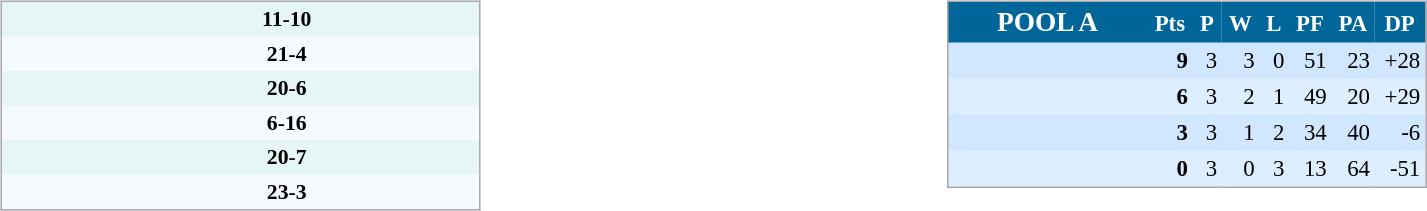<table width="100%" align=center>
<tr>
<td valign="top" width="50%"><br><table align=center cellpadding="3" cellspacing="0" style="background: #e6f6f6; border: 1px #aaa solid; border-collapse:collapse; font-size:95%;" width=320>
<tr style=font-size:95%>
<td align=center width=50></td>
<td width=85 align=right></td>
<td align=center width=40><strong>11-10</strong></td>
<td width=85></td>
</tr>
<tr bgcolor=#F5FAFF style=font-size:95%>
<td align=center></td>
<td align=right></td>
<td align=center><strong>21-4</strong></td>
<td></td>
</tr>
<tr style=font-size:95%>
<td align=center></td>
<td align=right></td>
<td align=center><strong>20-6</strong></td>
<td></td>
</tr>
<tr bgcolor=#F5FAFF style=font-size:95%>
<td align=center></td>
<td align=right></td>
<td align=center><strong>6-16</strong></td>
<td></td>
</tr>
<tr style=font-size:95%>
<td align=center></td>
<td align=right></td>
<td align=center><strong>20-7</strong></td>
<td></td>
</tr>
<tr bgcolor=#F5FAFF style=font-size:95%>
<td align=center></td>
<td align=right></td>
<td align=center><strong>23-3</strong></td>
<td></td>
</tr>
</table>
</td>
<td valign="top" width="50%"><br><table align=center cellpadding="3" cellspacing="0" style="background: #D0E7FF; border: 1px #aaa solid; border-collapse: collapse; font-size: 95%;" width=320>
<tr bgcolor=#006699 style="color:white;">
<th width=34% style=font-size:120%><strong>POOL A</strong></th>
<th width=5%>Pts</th>
<th width=5%>P</th>
<th width=5%>W</th>
<th width=5%>L</th>
<th width=5%>PF</th>
<th width=5%>PA</th>
<th width=5%>DP</th>
</tr>
<tr align=right>
<td align=left></td>
<td><strong>9</strong></td>
<td>3</td>
<td>3</td>
<td>0</td>
<td>51</td>
<td>23</td>
<td>+28</td>
</tr>
<tr align=right bgcolor=#ddeeff>
<td align=left></td>
<td><strong>6</strong></td>
<td>3</td>
<td>2</td>
<td>1</td>
<td>49</td>
<td>20</td>
<td>+29</td>
</tr>
<tr align=right>
<td align=left></td>
<td><strong>3</strong></td>
<td>3</td>
<td>1</td>
<td>2</td>
<td>34</td>
<td>40</td>
<td>-6</td>
</tr>
<tr align=right bgcolor=#ddeeff>
<td align=left></td>
<td><strong>0</strong></td>
<td>3</td>
<td>0</td>
<td>3</td>
<td>13</td>
<td>64</td>
<td>-51</td>
</tr>
</table>
</td>
</tr>
</table>
